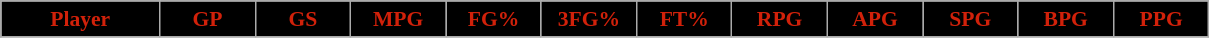<table class="wikitable sortable" style="font-size:90%; text-align:center;">
<tr>
<th style="background:#000000;color:#d1210a;" width="10%">Player</th>
<th style="background:#000000;color:#d1210a;" width="6%">GP</th>
<th style="background:#000000;color:#d1210a;" width="6%">GS</th>
<th style="background:#000000;color:#d1210a;" width="6%">MPG</th>
<th style="background:#000000;color:#d1210a;" width="6%">FG%</th>
<th style="background:#000000;color:#d1210a;" width="6%">3FG%</th>
<th style="background:#000000;color:#d1210a;" width="6%">FT%</th>
<th style="background:#000000;color:#d1210a;" width="6%">RPG</th>
<th style="background:#000000;color:#d1210a;" width="6%">APG</th>
<th style="background:#000000;color:#d1210a;" width="6%">SPG</th>
<th style="background:#000000;color:#d1210a;" width="6%">BPG</th>
<th style="background:#000000;color:#d1210a;" width="6%">PPG</th>
</tr>
<tr>
</tr>
</table>
